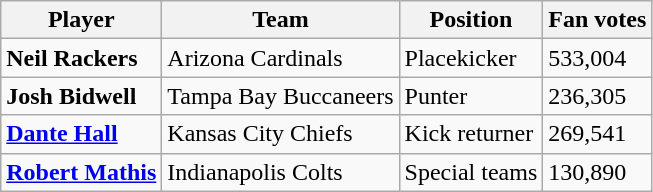<table class="wikitable">
<tr>
<th><strong>Player</strong></th>
<th><strong>Team</strong></th>
<th><strong>Position</strong></th>
<th><strong>Fan votes</strong></th>
</tr>
<tr>
<td><strong>Neil Rackers</strong></td>
<td>Arizona Cardinals</td>
<td>Placekicker</td>
<td>533,004</td>
</tr>
<tr>
<td><strong>Josh Bidwell</strong></td>
<td>Tampa Bay Buccaneers</td>
<td>Punter</td>
<td>236,305</td>
</tr>
<tr>
<td><strong><a href='#'>Dante Hall</a></strong></td>
<td>Kansas City Chiefs</td>
<td>Kick returner</td>
<td>269,541</td>
</tr>
<tr>
<td><strong><a href='#'>Robert Mathis</a></strong></td>
<td>Indianapolis Colts</td>
<td>Special teams</td>
<td>130,890</td>
</tr>
</table>
